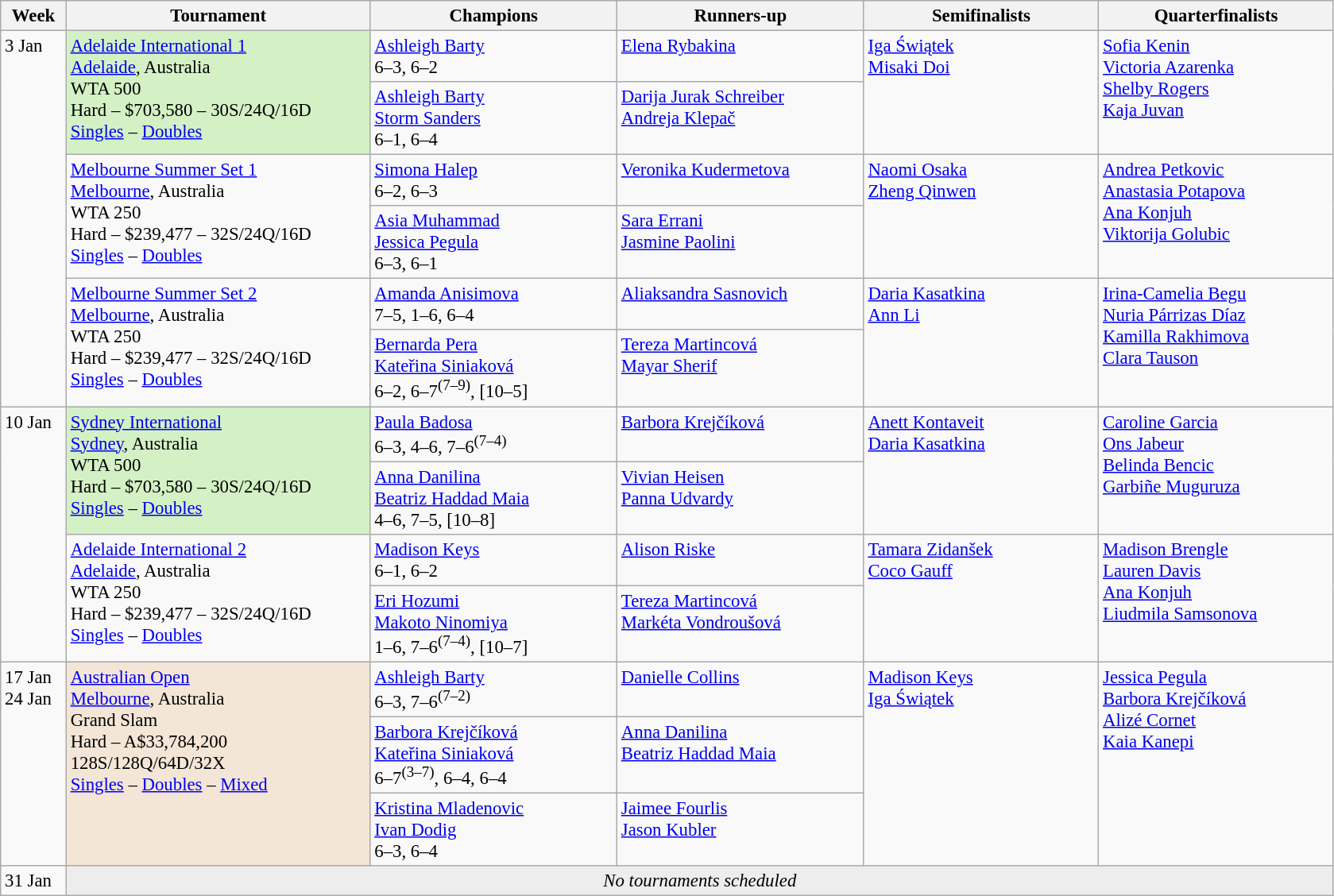<table class=wikitable style=font-size:95%>
<tr>
<th style="width:48px;">Week</th>
<th style="width:248px;">Tournament</th>
<th style="width:200px;">Champions</th>
<th style="width:200px;">Runners-up</th>
<th style="width:190px;">Semifinalists</th>
<th style="width:190px;">Quarterfinalists</th>
</tr>
<tr style="vertical-align:top">
<td rowspan=6>3 Jan</td>
<td style="background:#D4F1C5;" rowspan=2><a href='#'>Adelaide International 1</a><br><a href='#'>Adelaide</a>, Australia <br> WTA 500 <br>Hard – $703,580 – 30S/24Q/16D<br><a href='#'>Singles</a> – <a href='#'>Doubles</a></td>
<td> <a href='#'>Ashleigh Barty</a> <br> 6–3, 6–2</td>
<td> <a href='#'>Elena Rybakina</a></td>
<td rowspan=2> <a href='#'>Iga Świątek</a> <br>   <a href='#'>Misaki Doi</a></td>
<td rowspan=2> <a href='#'>Sofia Kenin</a> <br> <a href='#'>Victoria Azarenka</a> <br> <a href='#'>Shelby Rogers</a> <br>  <a href='#'>Kaja Juvan</a></td>
</tr>
<tr style="vertical-align:top">
<td> <a href='#'>Ashleigh Barty</a> <br>  <a href='#'>Storm Sanders</a> <br> 6–1, 6–4</td>
<td> <a href='#'>Darija Jurak Schreiber</a> <br>  <a href='#'>Andreja Klepač</a></td>
</tr>
<tr style="vertical-align:top">
<td rowspan=2><a href='#'>Melbourne Summer Set 1</a><br><a href='#'>Melbourne</a>, Australia <br> WTA 250 <br>Hard – $239,477 – 32S/24Q/16D<br><a href='#'>Singles</a> – <a href='#'>Doubles</a></td>
<td> <a href='#'>Simona Halep</a> <br> 6–2, 6–3</td>
<td> <a href='#'>Veronika Kudermetova</a></td>
<td rowspan=2> <a href='#'>Naomi Osaka</a> <br>  <a href='#'>Zheng Qinwen</a></td>
<td rowspan=2> <a href='#'>Andrea Petkovic</a> <br> <a href='#'>Anastasia Potapova</a> <br> <a href='#'>Ana Konjuh</a> <br>  <a href='#'>Viktorija Golubic</a></td>
</tr>
<tr style="vertical-align:top">
<td> <a href='#'>Asia Muhammad</a> <br>  <a href='#'>Jessica Pegula</a> <br> 6–3, 6–1</td>
<td> <a href='#'>Sara Errani</a> <br>  <a href='#'>Jasmine Paolini</a></td>
</tr>
<tr style="vertical-align:top">
<td rowspan=2><a href='#'>Melbourne Summer Set 2</a><br><a href='#'>Melbourne</a>, Australia <br> WTA 250 <br>Hard – $239,477 – 32S/24Q/16D<br><a href='#'>Singles</a> – <a href='#'>Doubles</a></td>
<td> <a href='#'>Amanda Anisimova</a> <br> 7–5, 1–6, 6–4</td>
<td> <a href='#'>Aliaksandra Sasnovich</a></td>
<td rowspan=2> <a href='#'>Daria Kasatkina</a> <br>  <a href='#'>Ann Li</a></td>
<td rowspan=2> <a href='#'>Irina-Camelia Begu</a> <br> <a href='#'>Nuria Párrizas Díaz</a> <br> <a href='#'>Kamilla Rakhimova</a> <br>  <a href='#'>Clara Tauson</a></td>
</tr>
<tr style="vertical-align:top">
<td> <a href='#'>Bernarda Pera</a> <br>  <a href='#'>Kateřina Siniaková</a> <br> 6–2, 6–7<sup>(7–9)</sup>, [10–5]</td>
<td> <a href='#'>Tereza Martincová</a> <br>  <a href='#'>Mayar Sherif</a></td>
</tr>
<tr style="vertical-align:top">
<td rowspan=4>10 Jan</td>
<td style="background:#D4F1C5;" rowspan=2><a href='#'>Sydney International</a><br><a href='#'>Sydney</a>, Australia <br> WTA 500 <br>Hard – $703,580 – 30S/24Q/16D<br><a href='#'>Singles</a> – <a href='#'>Doubles</a></td>
<td> <a href='#'>Paula Badosa</a> <br> 6–3, 4–6, 7–6<sup>(7–4)</sup></td>
<td> <a href='#'>Barbora Krejčíková</a></td>
<td rowspan=2> <a href='#'>Anett Kontaveit</a> <br>  <a href='#'>Daria Kasatkina</a></td>
<td rowspan=2> <a href='#'>Caroline Garcia</a> <br> <a href='#'>Ons Jabeur</a> <br> <a href='#'>Belinda Bencic</a> <br> <a href='#'>Garbiñe Muguruza</a></td>
</tr>
<tr style="vertical-align:top">
<td> <a href='#'>Anna Danilina</a> <br>  <a href='#'>Beatriz Haddad Maia</a> <br> 4–6, 7–5, [10–8]</td>
<td> <a href='#'>Vivian Heisen</a> <br>  <a href='#'>Panna Udvardy</a></td>
</tr>
<tr style="vertical-align:top">
<td rowspan=2><a href='#'>Adelaide International 2</a><br><a href='#'>Adelaide</a>, Australia <br> WTA 250 <br>Hard – $239,477 – 32S/24Q/16D<br><a href='#'>Singles</a> – <a href='#'>Doubles</a></td>
<td> <a href='#'>Madison Keys</a> <br> 6–1, 6–2</td>
<td> <a href='#'>Alison Riske</a></td>
<td rowspan=2> <a href='#'>Tamara Zidanšek</a> <br>  <a href='#'>Coco Gauff</a></td>
<td rowspan=2> <a href='#'>Madison Brengle</a> <br> <a href='#'>Lauren Davis</a> <br> <a href='#'>Ana Konjuh</a> <br>  <a href='#'>Liudmila Samsonova</a></td>
</tr>
<tr style="vertical-align:top">
<td> <a href='#'>Eri Hozumi</a> <br>  <a href='#'>Makoto Ninomiya</a> <br> 1–6, 7–6<sup>(7–4)</sup>, [10–7]</td>
<td> <a href='#'>Tereza Martincová</a> <br>  <a href='#'>Markéta Vondroušová</a></td>
</tr>
<tr style="vertical-align:top">
<td rowspan=3>17 Jan <br>24 Jan</td>
<td style="background:#f3e6d7;" rowspan=3><a href='#'>Australian Open</a><br><a href='#'>Melbourne</a>, Australia <br> Grand Slam <br>Hard – A$33,784,200 <br> 128S/128Q/64D/32X<br><a href='#'>Singles</a> – <a href='#'>Doubles</a> – <a href='#'>Mixed</a></td>
<td> <a href='#'>Ashleigh Barty</a> <br> 6–3, 7–6<sup>(7–2)</sup></td>
<td> <a href='#'>Danielle Collins</a></td>
<td rowspan=3> <a href='#'>Madison Keys</a> <br> <a href='#'>Iga Świątek</a></td>
<td rowspan=3> <a href='#'>Jessica Pegula</a> <br> <a href='#'>Barbora Krejčíková</a> <br> <a href='#'>Alizé Cornet</a> <br>  <a href='#'>Kaia Kanepi</a></td>
</tr>
<tr style="vertical-align:top">
<td> <a href='#'>Barbora Krejčíková</a> <br>  <a href='#'>Kateřina Siniaková</a> <br> 6–7<sup>(3–7)</sup>, 6–4, 6–4</td>
<td> <a href='#'>Anna Danilina</a> <br>  <a href='#'>Beatriz Haddad Maia</a></td>
</tr>
<tr style="vertical-align:top">
<td> <a href='#'>Kristina Mladenovic</a> <br>  <a href='#'>Ivan Dodig</a> <br> 6–3, 6–4</td>
<td> <a href='#'>Jaimee Fourlis</a> <br>  <a href='#'>Jason Kubler</a></td>
</tr>
<tr>
<td>31 Jan</td>
<td colspan="5" align="center" bgcolor="ededed"><em>No tournaments scheduled</em></td>
</tr>
</table>
